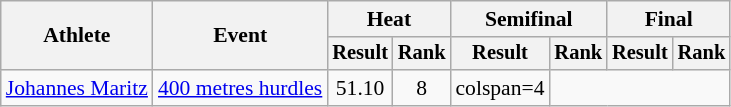<table class="wikitable" style="font-size:90%">
<tr>
<th rowspan="2">Athlete</th>
<th rowspan="2">Event</th>
<th colspan="2">Heat</th>
<th colspan="2">Semifinal</th>
<th colspan="2">Final</th>
</tr>
<tr style="font-size:95%">
<th>Result</th>
<th>Rank</th>
<th>Result</th>
<th>Rank</th>
<th>Result</th>
<th>Rank</th>
</tr>
<tr style=text-align:center>
<td style=text-align:left><a href='#'>Johannes Maritz</a></td>
<td style=text-align:left><a href='#'>400 metres hurdles</a></td>
<td>51.10</td>
<td>8</td>
<td>colspan=4 </td>
</tr>
</table>
